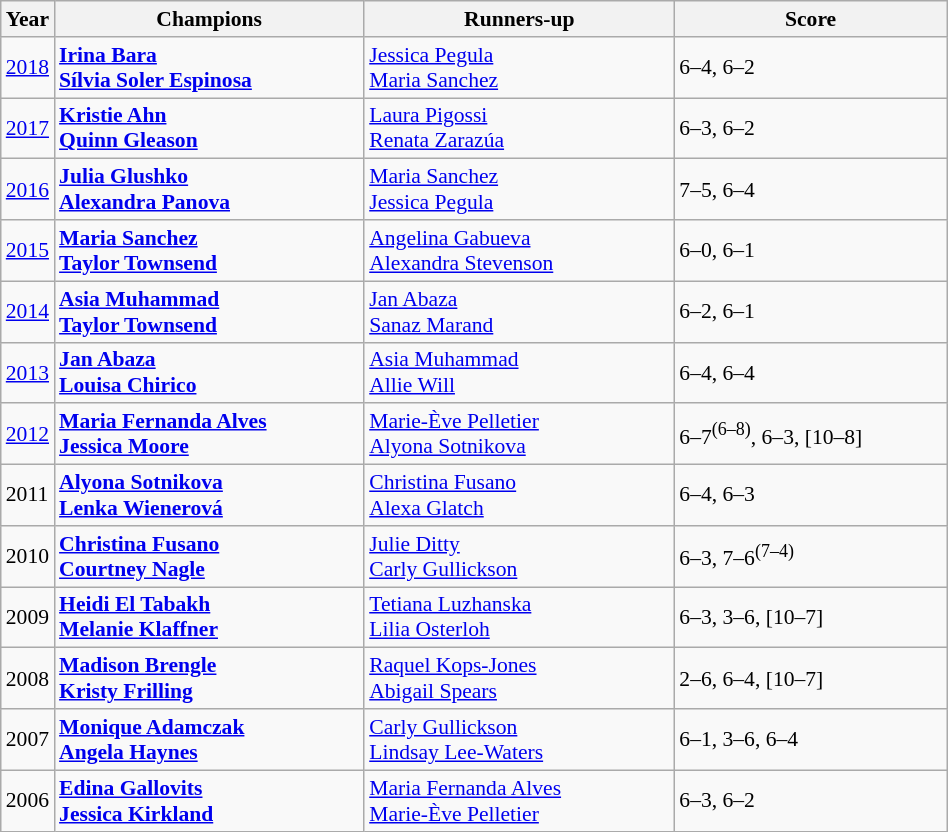<table class="wikitable" style="font-size:90%">
<tr>
<th>Year</th>
<th width="200">Champions</th>
<th width="200">Runners-up</th>
<th width="175">Score</th>
</tr>
<tr>
<td><a href='#'>2018</a></td>
<td> <strong><a href='#'>Irina Bara</a></strong> <br>  <strong><a href='#'>Sílvia Soler Espinosa</a></strong></td>
<td> <a href='#'>Jessica Pegula</a> <br>  <a href='#'>Maria Sanchez</a></td>
<td>6–4, 6–2</td>
</tr>
<tr>
<td><a href='#'>2017</a></td>
<td> <strong><a href='#'>Kristie Ahn</a></strong> <br>  <strong><a href='#'>Quinn Gleason</a></strong></td>
<td> <a href='#'>Laura Pigossi</a> <br>  <a href='#'>Renata Zarazúa</a></td>
<td>6–3, 6–2</td>
</tr>
<tr>
<td><a href='#'>2016</a></td>
<td> <strong><a href='#'>Julia Glushko</a></strong> <br>  <strong><a href='#'>Alexandra Panova</a></strong></td>
<td> <a href='#'>Maria Sanchez</a> <br>  <a href='#'>Jessica Pegula</a></td>
<td>7–5, 6–4</td>
</tr>
<tr>
<td><a href='#'>2015</a></td>
<td> <strong><a href='#'>Maria Sanchez</a></strong> <br>  <strong><a href='#'>Taylor Townsend</a></strong></td>
<td> <a href='#'>Angelina Gabueva</a> <br>  <a href='#'>Alexandra Stevenson</a></td>
<td>6–0, 6–1</td>
</tr>
<tr>
<td><a href='#'>2014</a></td>
<td> <strong><a href='#'>Asia Muhammad</a></strong> <br>  <strong><a href='#'>Taylor Townsend</a></strong></td>
<td> <a href='#'>Jan Abaza</a> <br>  <a href='#'>Sanaz Marand</a></td>
<td>6–2, 6–1</td>
</tr>
<tr>
<td><a href='#'>2013</a></td>
<td> <strong><a href='#'>Jan Abaza</a></strong> <br>  <strong><a href='#'>Louisa Chirico</a></strong></td>
<td> <a href='#'>Asia Muhammad</a> <br>  <a href='#'>Allie Will</a></td>
<td>6–4, 6–4</td>
</tr>
<tr>
<td><a href='#'>2012</a></td>
<td> <strong><a href='#'>Maria Fernanda Alves</a></strong> <br>  <strong><a href='#'>Jessica Moore</a></strong></td>
<td> <a href='#'>Marie-Ève Pelletier</a> <br>  <a href='#'>Alyona Sotnikova</a></td>
<td>6–7<sup>(6–8)</sup>, 6–3, [10–8]</td>
</tr>
<tr>
<td>2011</td>
<td> <strong><a href='#'>Alyona Sotnikova</a></strong> <br>  <strong><a href='#'>Lenka Wienerová</a></strong></td>
<td> <a href='#'>Christina Fusano</a> <br>  <a href='#'>Alexa Glatch</a></td>
<td>6–4, 6–3</td>
</tr>
<tr>
<td>2010</td>
<td> <strong><a href='#'>Christina Fusano</a></strong> <br>  <strong><a href='#'>Courtney Nagle</a></strong></td>
<td> <a href='#'>Julie Ditty</a> <br>  <a href='#'>Carly Gullickson</a></td>
<td>6–3, 7–6<sup>(7–4)</sup></td>
</tr>
<tr>
<td>2009</td>
<td> <strong><a href='#'>Heidi El Tabakh</a></strong> <br>  <strong><a href='#'>Melanie Klaffner</a></strong></td>
<td> <a href='#'>Tetiana Luzhanska</a> <br>  <a href='#'>Lilia Osterloh</a></td>
<td>6–3, 3–6, [10–7]</td>
</tr>
<tr>
<td>2008</td>
<td> <strong><a href='#'>Madison Brengle</a></strong> <br>  <strong><a href='#'>Kristy Frilling</a></strong></td>
<td> <a href='#'>Raquel Kops-Jones</a> <br>  <a href='#'>Abigail Spears</a></td>
<td>2–6, 6–4, [10–7]</td>
</tr>
<tr>
<td>2007</td>
<td> <strong><a href='#'>Monique Adamczak</a></strong> <br>  <strong><a href='#'>Angela Haynes</a></strong></td>
<td> <a href='#'>Carly Gullickson</a> <br>  <a href='#'>Lindsay Lee-Waters</a></td>
<td>6–1, 3–6, 6–4</td>
</tr>
<tr>
<td>2006</td>
<td> <strong><a href='#'>Edina Gallovits</a></strong> <br>  <strong><a href='#'>Jessica Kirkland</a></strong></td>
<td> <a href='#'>Maria Fernanda Alves</a> <br>  <a href='#'>Marie-Ève Pelletier</a></td>
<td>6–3, 6–2</td>
</tr>
</table>
